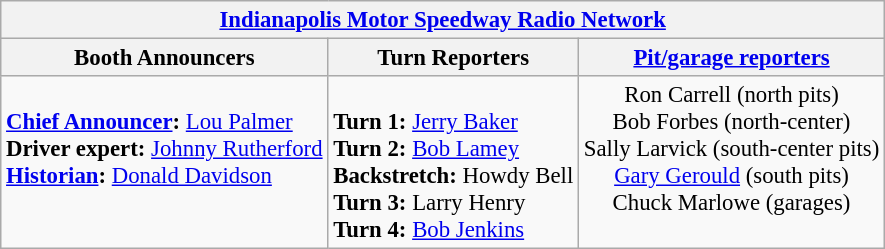<table class="wikitable" style="font-size: 95%;">
<tr>
<th colspan=3><a href='#'>Indianapolis Motor Speedway Radio Network</a></th>
</tr>
<tr>
<th>Booth Announcers</th>
<th>Turn Reporters</th>
<th><a href='#'>Pit/garage reporters</a></th>
</tr>
<tr>
<td valign="top"><br><strong><a href='#'>Chief Announcer</a>:</strong> <a href='#'>Lou Palmer</a><br>
<strong>Driver expert:</strong> <a href='#'>Johnny Rutherford</a><br>
<strong><a href='#'>Historian</a>:</strong> <a href='#'>Donald Davidson</a><br></td>
<td valign="top"><br><strong>Turn 1:</strong> <a href='#'>Jerry Baker</a><br>
<strong>Turn 2:</strong> <a href='#'>Bob Lamey</a><br>
<strong>Backstretch:</strong> Howdy Bell<br>
<strong>Turn 3:</strong> Larry Henry<br>
<strong>Turn 4:</strong> <a href='#'>Bob Jenkins</a><br></td>
<td align="center" valign="top">Ron Carrell (north pits)<br>Bob Forbes (north-center)<br>Sally Larvick (south-center pits)<br><a href='#'>Gary Gerould</a> (south pits)<br>Chuck Marlowe (garages)<br></td>
</tr>
</table>
